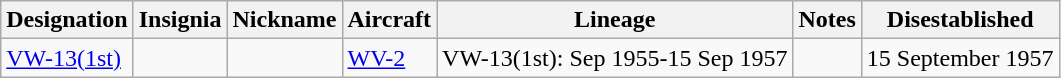<table class="wikitable">
<tr>
<th>Designation</th>
<th>Insignia</th>
<th>Nickname</th>
<th>Aircraft</th>
<th>Lineage</th>
<th>Notes</th>
<th>Disestablished</th>
</tr>
<tr>
<td><a href='#'>VW-13(1st)</a></td>
<td></td>
<td></td>
<td><a href='#'>WV-2</a></td>
<td style="white-space: nowrap;">VW-13(1st): Sep 1955-15 Sep 1957</td>
<td></td>
<td>15 September 1957</td>
</tr>
</table>
